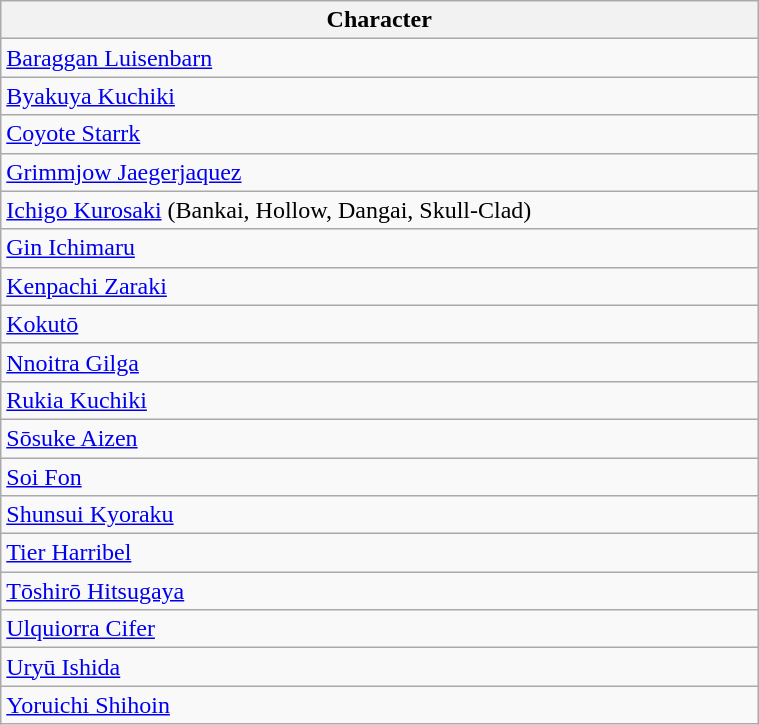<table class="wikitable"  style="width:40%">
<tr>
<th style="width:20%;">Character</th>
</tr>
<tr>
<td><a href='#'>Baraggan Luisenbarn</a></td>
</tr>
<tr>
<td><a href='#'>Byakuya Kuchiki</a></td>
</tr>
<tr>
<td><a href='#'>Coyote Starrk</a></td>
</tr>
<tr>
<td><a href='#'>Grimmjow Jaegerjaquez</a></td>
</tr>
<tr>
<td><a href='#'>Ichigo Kurosaki</a> (Bankai, Hollow, Dangai, Skull-Clad)</td>
</tr>
<tr>
<td><a href='#'>Gin Ichimaru</a></td>
</tr>
<tr>
<td><a href='#'>Kenpachi Zaraki</a></td>
</tr>
<tr>
<td><a href='#'>Kokutō</a></td>
</tr>
<tr>
<td><a href='#'>Nnoitra Gilga</a></td>
</tr>
<tr>
<td><a href='#'>Rukia Kuchiki</a></td>
</tr>
<tr>
<td><a href='#'>Sōsuke Aizen</a></td>
</tr>
<tr>
<td><a href='#'>Soi Fon</a></td>
</tr>
<tr>
<td><a href='#'>Shunsui Kyoraku</a></td>
</tr>
<tr>
<td><a href='#'>Tier Harribel</a></td>
</tr>
<tr>
<td><a href='#'>Tōshirō Hitsugaya</a></td>
</tr>
<tr>
<td><a href='#'>Ulquiorra Cifer</a></td>
</tr>
<tr>
<td><a href='#'>Uryū Ishida</a></td>
</tr>
<tr>
<td><a href='#'>Yoruichi Shihoin</a></td>
</tr>
</table>
